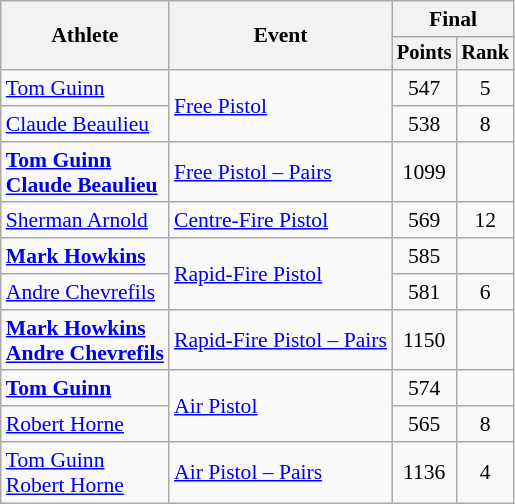<table class=wikitable style=font-size:90%>
<tr>
<th rowspan=2>Athlete</th>
<th rowspan=2>Event</th>
<th colspan=2>Final</th>
</tr>
<tr style=font-size:95%>
<th>Points</th>
<th>Rank</th>
</tr>
<tr align=center>
<td align=left><a href='#'>Tom Guinn</a></td>
<td align=left rowspan=2><a href='#'>Free Pistol</a></td>
<td>547</td>
<td>5</td>
</tr>
<tr align=center>
<td align=left><a href='#'>Claude Beaulieu</a></td>
<td>538</td>
<td>8</td>
</tr>
<tr align=center>
<td align=left><strong><a href='#'>Tom Guinn</a></strong><br><strong><a href='#'>Claude Beaulieu</a></strong></td>
<td align=left><a href='#'>Free Pistol – Pairs</a></td>
<td>1099</td>
<td></td>
</tr>
<tr align=center>
<td align=left><a href='#'>Sherman Arnold</a></td>
<td align=left><a href='#'>Centre-Fire Pistol</a></td>
<td>569</td>
<td>12</td>
</tr>
<tr align=center>
<td align=left><strong><a href='#'>Mark Howkins</a></strong></td>
<td align=left rowspan=2><a href='#'>Rapid-Fire Pistol</a></td>
<td>585</td>
<td></td>
</tr>
<tr align=center>
<td align=left><a href='#'>Andre Chevrefils</a></td>
<td>581</td>
<td>6</td>
</tr>
<tr align=center>
<td align=left><strong><a href='#'>Mark Howkins</a></strong><br><strong><a href='#'>Andre Chevrefils</a></strong></td>
<td align=left><a href='#'>Rapid-Fire Pistol – Pairs</a></td>
<td>1150</td>
<td></td>
</tr>
<tr align=center>
<td align=left><strong><a href='#'>Tom Guinn</a></strong></td>
<td align=left rowspan=2><a href='#'>Air Pistol</a></td>
<td>574</td>
<td></td>
</tr>
<tr align=center>
<td align=left><a href='#'>Robert Horne</a></td>
<td>565</td>
<td>8</td>
</tr>
<tr align=center>
<td align=left><a href='#'>Tom Guinn</a><br><a href='#'>Robert Horne</a></td>
<td align=left><a href='#'>Air Pistol – Pairs</a></td>
<td>1136</td>
<td>4</td>
</tr>
</table>
